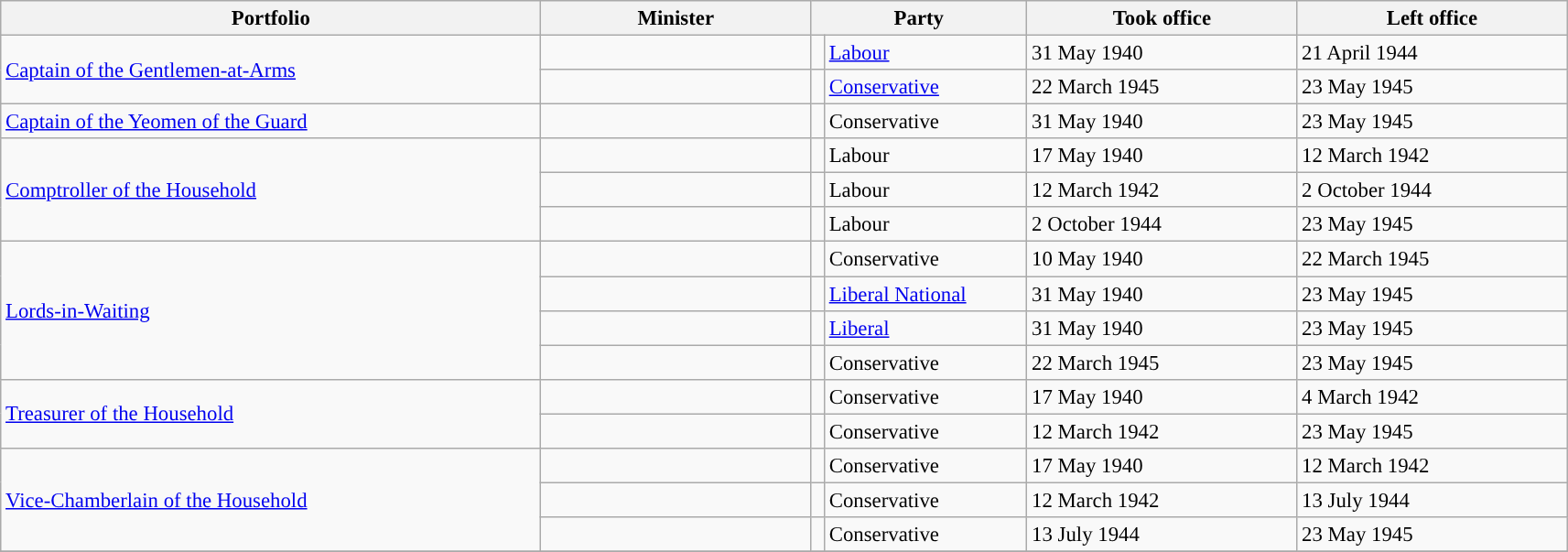<table class="wikitable sortable" style="font-size:95%;">
<tr>
<th scope="col" width="25%">Portfolio</th>
<th scope="col" width="12.5%">Minister</th>
<th scope="col" width="10%" colspan=2>Party</th>
<th scope="col" width="12.5%">Took office</th>
<th scope="col" width="12.5%">Left office</th>
</tr>
<tr>
<td rowspan=2><a href='#'>Captain of the Gentlemen-at-Arms</a></td>
<td></td>
<td style="background: "></td>
<td><a href='#'>Labour</a></td>
<td>31 May 1940</td>
<td>21 April 1944</td>
</tr>
<tr>
<td></td>
<td style="background: "></td>
<td><a href='#'>Conservative</a></td>
<td>22 March 1945</td>
<td>23 May 1945</td>
</tr>
<tr>
<td><a href='#'>Captain of the Yeomen of the Guard</a></td>
<td></td>
<td style="background: "></td>
<td>Conservative</td>
<td>31 May 1940</td>
<td>23 May 1945</td>
</tr>
<tr>
<td rowspan=3><a href='#'>Comptroller of the Household</a></td>
<td></td>
<td style="background: "></td>
<td>Labour</td>
<td>17 May 1940</td>
<td>12 March 1942</td>
</tr>
<tr>
<td></td>
<td style="background: "></td>
<td>Labour</td>
<td>12 March 1942</td>
<td>2 October 1944</td>
</tr>
<tr>
<td></td>
<td style="background: "></td>
<td>Labour</td>
<td>2 October 1944</td>
<td>23 May 1945</td>
</tr>
<tr>
<td rowspan=4><a href='#'>Lords-in-Waiting</a></td>
<td></td>
<td style="background: "></td>
<td>Conservative</td>
<td>10 May 1940</td>
<td>22 March 1945</td>
</tr>
<tr>
<td></td>
<td style="background: "></td>
<td><a href='#'>Liberal National</a></td>
<td>31 May 1940</td>
<td>23 May 1945</td>
</tr>
<tr>
<td></td>
<td style="background: "></td>
<td><a href='#'>Liberal</a></td>
<td>31 May 1940</td>
<td>23 May 1945</td>
</tr>
<tr>
<td></td>
<td style="background: "></td>
<td>Conservative</td>
<td>22 March 1945</td>
<td>23 May 1945</td>
</tr>
<tr>
<td rowspan=2><a href='#'>Treasurer of the Household</a></td>
<td></td>
<td style="background: "></td>
<td>Conservative</td>
<td>17 May 1940</td>
<td>4 March 1942</td>
</tr>
<tr>
<td></td>
<td style="background: "></td>
<td>Conservative</td>
<td>12 March 1942</td>
<td>23 May 1945</td>
</tr>
<tr>
<td rowspan=3><a href='#'>Vice-Chamberlain of the Household</a></td>
<td></td>
<td style="background: "></td>
<td>Conservative</td>
<td>17 May 1940</td>
<td>12 March 1942</td>
</tr>
<tr>
<td></td>
<td style="background: "></td>
<td>Conservative</td>
<td>12 March 1942</td>
<td>13 July 1944</td>
</tr>
<tr>
<td></td>
<td style="background: "></td>
<td>Conservative</td>
<td>13 July 1944</td>
<td>23 May 1945</td>
</tr>
<tr>
</tr>
</table>
